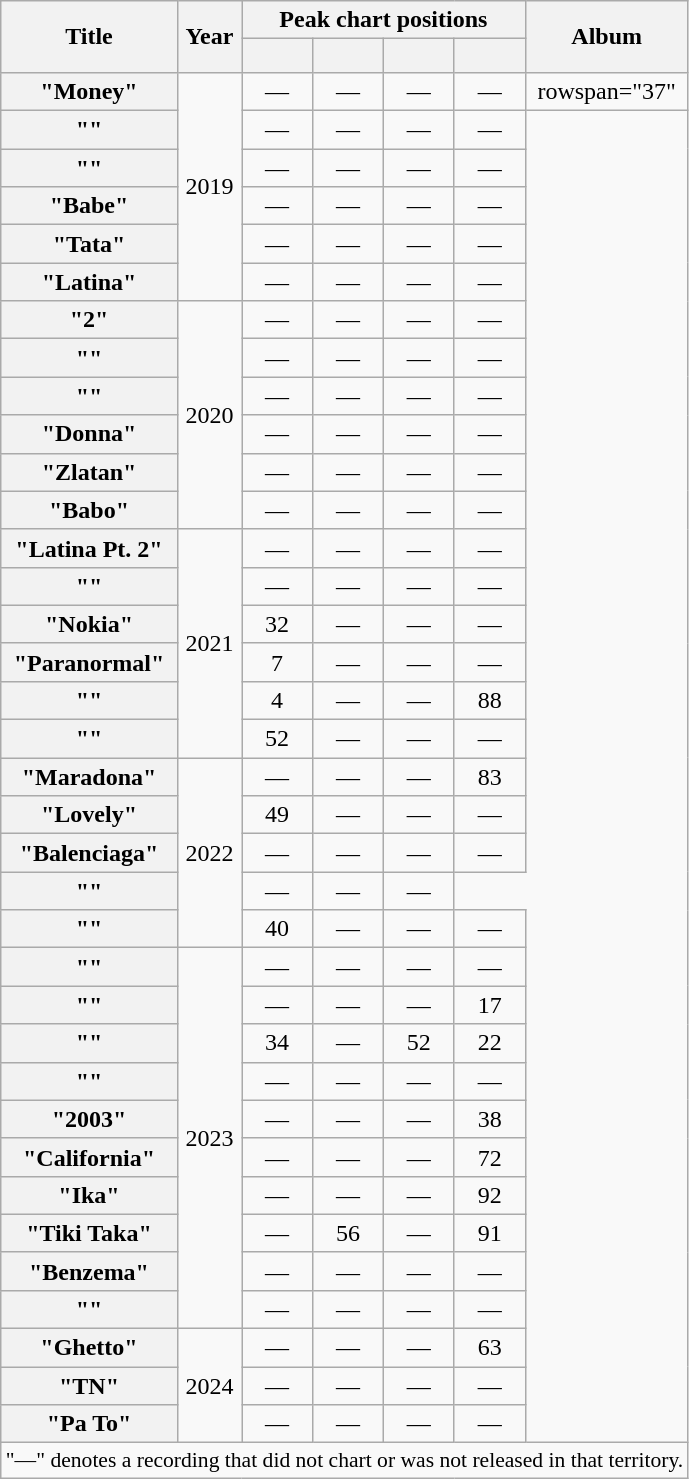<table class="wikitable plainrowheaders" style="text-align:center;">
<tr>
<th scope="col" rowspan="2">Title</th>
<th scope="col" rowspan="2">Year</th>
<th scope="col" colspan="4">Peak chart positions</th>
<th scope="col" rowspan="2">Album</th>
</tr>
<tr>
<th style="width:3em; font-size:85%;"><a href='#'></a><br></th>
<th style="width:3em; font-size:85%;"><a href='#'></a><br></th>
<th style="width:3em; font-size:85%;"><a href='#'></a><br></th>
<th style="width:3em; font-size:85%;"><a href='#'></a><br></th>
</tr>
<tr>
<th scope="row">"Money"</th>
<td rowspan="6">2019</td>
<td>—</td>
<td>—</td>
<td>—</td>
<td>—</td>
<td>rowspan="37" </td>
</tr>
<tr>
<th scope="row">""</th>
<td>—</td>
<td>—</td>
<td>—</td>
<td>—</td>
</tr>
<tr>
<th scope="row">""</th>
<td>—</td>
<td>—</td>
<td>—</td>
<td>—</td>
</tr>
<tr>
<th scope="row">"Babe"</th>
<td>—</td>
<td>—</td>
<td>—</td>
<td>—</td>
</tr>
<tr>
<th scope="row">"Tata"</th>
<td>—</td>
<td>—</td>
<td>—</td>
<td>—</td>
</tr>
<tr>
<th scope="row">"Latina"</th>
<td>—</td>
<td>—</td>
<td>—</td>
<td>—</td>
</tr>
<tr>
<th scope="row">"2"</th>
<td rowspan="6">2020</td>
<td>—</td>
<td>—</td>
<td>—</td>
<td>—</td>
</tr>
<tr>
<th scope="row">""</th>
<td>—</td>
<td>—</td>
<td>—</td>
<td>—</td>
</tr>
<tr>
<th scope="row">""</th>
<td>—</td>
<td>—</td>
<td>—</td>
<td>—</td>
</tr>
<tr>
<th scope="row">"Donna"</th>
<td>—</td>
<td>—</td>
<td>—</td>
<td>—</td>
</tr>
<tr>
<th scope="row">"Zlatan"</th>
<td>—</td>
<td>—</td>
<td>—</td>
<td>—</td>
</tr>
<tr>
<th scope="row">"Babo"</th>
<td>—</td>
<td>—</td>
<td>—</td>
<td>—</td>
</tr>
<tr>
<th scope="row">"Latina Pt. 2"</th>
<td rowspan="6">2021</td>
<td>—</td>
<td>—</td>
<td>—</td>
<td>—</td>
</tr>
<tr>
<th scope="row">""</th>
<td>—</td>
<td>—</td>
<td>—</td>
<td>—</td>
</tr>
<tr>
<th scope="row">"Nokia"</th>
<td>32</td>
<td>—</td>
<td>—</td>
<td>—</td>
</tr>
<tr>
<th scope="row">"Paranormal"</th>
<td>7</td>
<td>—</td>
<td>—</td>
<td>—</td>
</tr>
<tr>
<th scope="row">""</th>
<td>4</td>
<td>—</td>
<td>—</td>
<td>88</td>
</tr>
<tr>
<th scope="row">""</th>
<td>52</td>
<td>—</td>
<td>—</td>
<td>—</td>
</tr>
<tr>
<th scope="row">"Maradona"<br></th>
<td rowspan="5">2022</td>
<td>—</td>
<td>—</td>
<td>—</td>
<td>83</td>
</tr>
<tr>
<th scope="row">"Lovely"</th>
<td>49</td>
<td>—</td>
<td>—</td>
<td>—</td>
</tr>
<tr>
<th scope="row">"Balenciaga"</th>
<td>—</td>
<td>—</td>
<td>—</td>
<td>—</td>
</tr>
<tr>
<th scope="row">""</th>
<td>—</td>
<td>—</td>
<td>—</td>
</tr>
<tr>
<th scope="row">""</th>
<td>40</td>
<td>—</td>
<td>—</td>
<td>—</td>
</tr>
<tr>
<th scope="row">""</th>
<td rowspan="10">2023</td>
<td>—</td>
<td>—</td>
<td>—</td>
<td>—</td>
</tr>
<tr>
<th scope="row">""</th>
<td>—</td>
<td>—</td>
<td>—</td>
<td>17</td>
</tr>
<tr>
<th scope="row">""</th>
<td>34</td>
<td>—</td>
<td>52</td>
<td>22</td>
</tr>
<tr>
<th scope="row">""</th>
<td>—</td>
<td>—</td>
<td>—</td>
<td>—</td>
</tr>
<tr>
<th scope="row">"2003"</th>
<td>—</td>
<td>—</td>
<td>—</td>
<td>38</td>
</tr>
<tr>
<th scope="row">"California"</th>
<td>—</td>
<td>—</td>
<td>—</td>
<td>72</td>
</tr>
<tr>
<th scope="row">"Ika"</th>
<td>—</td>
<td>—</td>
<td>—</td>
<td>92</td>
</tr>
<tr>
<th scope="row">"Tiki Taka"<br></th>
<td>—</td>
<td>56</td>
<td>—</td>
<td>91</td>
</tr>
<tr>
<th scope="row">"Benzema"</th>
<td>—</td>
<td>—</td>
<td>—</td>
<td>—</td>
</tr>
<tr>
<th scope="row">""<br></th>
<td>—</td>
<td>—</td>
<td>—</td>
<td>—</td>
</tr>
<tr>
<th scope="row">"Ghetto"</th>
<td rowspan="3">2024</td>
<td>—</td>
<td>—</td>
<td>—</td>
<td>63</td>
</tr>
<tr>
<th scope="row">"TN"</th>
<td>—</td>
<td>—</td>
<td>—</td>
<td>—</td>
</tr>
<tr>
<th scope="row">"Pa To"</th>
<td>—</td>
<td>—</td>
<td>—</td>
<td>—</td>
</tr>
<tr>
<td colspan="7" style="font-size:90%">"—" denotes a recording that did not chart or was not released in that territory.</td>
</tr>
</table>
